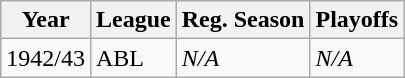<table class="wikitable">
<tr>
<th>Year</th>
<th>League</th>
<th>Reg. Season</th>
<th>Playoffs</th>
</tr>
<tr>
<td>1942/43</td>
<td>ABL</td>
<td><em>N/A</em></td>
<td><em>N/A</em></td>
</tr>
</table>
